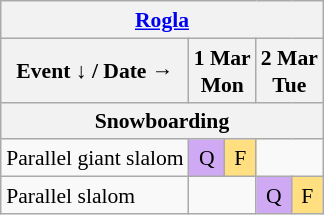<table class="wikitable" style="margin:0.5em auto; font-size:90%; line-height:1.25em;text-align:center">
<tr>
<th colspan=5> <a href='#'>Rogla</a></th>
</tr>
<tr>
<th>Event ↓ / Date →</th>
<th colspan=2>1 Mar<br>Mon</th>
<th colspan=2>2 Mar<br>Tue</th>
</tr>
<tr>
<th colspan=5>Snowboarding</th>
</tr>
<tr>
<td style="text-align:left;">Parallel giant slalom</td>
<td style="background-color:#D0A9F5;">Q</td>
<td style="background-color:#FFDF80;">F</td>
<td colspan=2></td>
</tr>
<tr>
<td style="text-align:left;">Parallel slalom</td>
<td colspan=2></td>
<td style="background-color:#D0A9F5;">Q</td>
<td style="background-color:#FFDF80;">F</td>
</tr>
</table>
